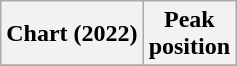<table class="wikitable plainrowheaders">
<tr>
<th>Chart (2022)</th>
<th>Peak<br>position</th>
</tr>
<tr>
</tr>
</table>
